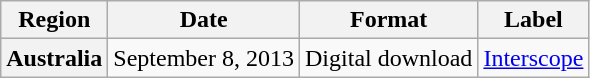<table class="wikitable plainrowheaders">
<tr>
<th>Region</th>
<th>Date</th>
<th>Format</th>
<th>Label</th>
</tr>
<tr>
<th scope="row">Australia</th>
<td>September 8, 2013</td>
<td>Digital download</td>
<td><a href='#'>Interscope</a></td>
</tr>
</table>
